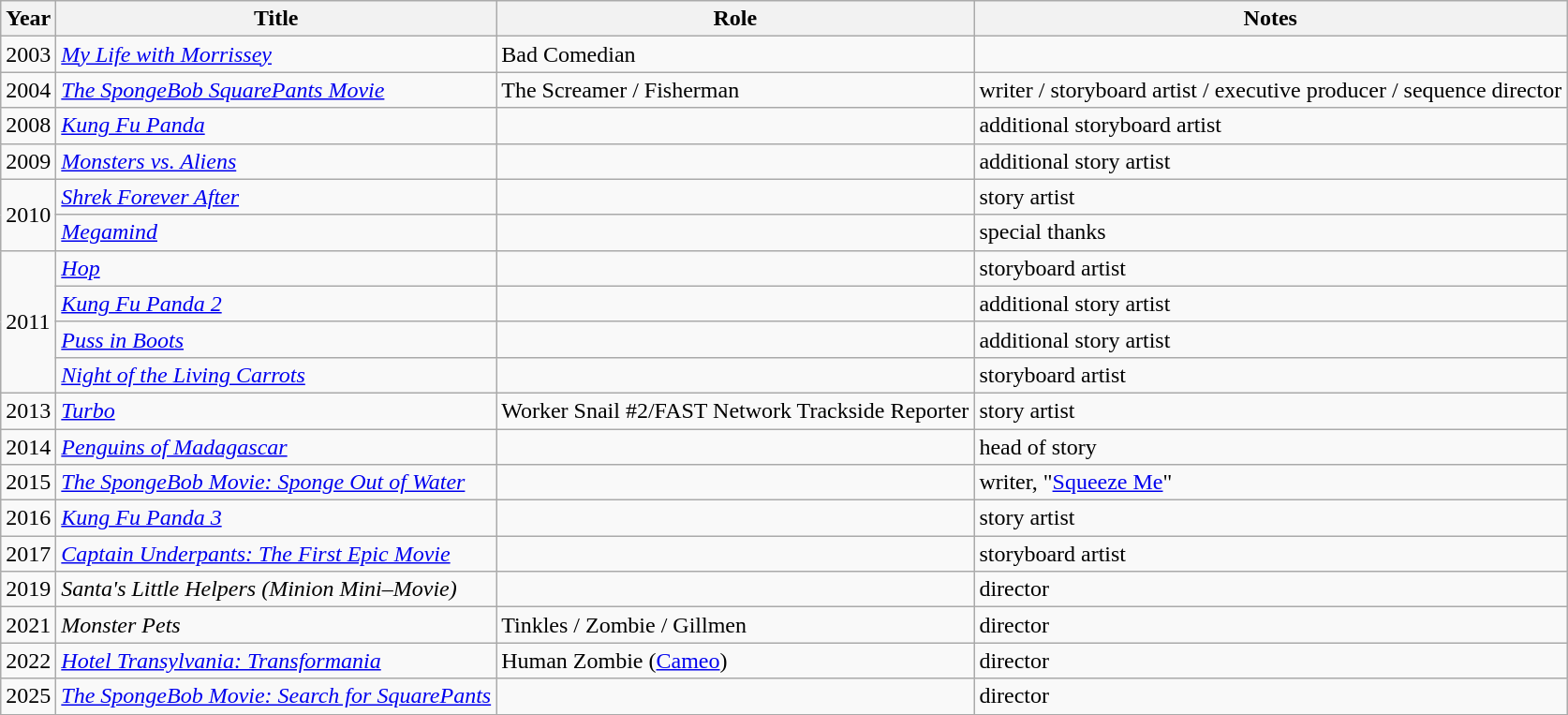<table class="wikitable sortable">
<tr>
<th>Year</th>
<th>Title</th>
<th>Role</th>
<th>Notes</th>
</tr>
<tr>
<td>2003</td>
<td><em><a href='#'>My Life with Morrissey</a></em></td>
<td>Bad Comedian</td>
<td></td>
</tr>
<tr>
<td>2004</td>
<td><em><a href='#'>The SpongeBob SquarePants Movie</a></em></td>
<td>The Screamer / Fisherman</td>
<td>writer / storyboard artist / executive producer / sequence director</td>
</tr>
<tr>
<td>2008</td>
<td><em><a href='#'>Kung Fu Panda</a></em></td>
<td></td>
<td>additional storyboard artist</td>
</tr>
<tr>
<td>2009</td>
<td><em><a href='#'>Monsters vs. Aliens</a></em></td>
<td></td>
<td>additional story artist</td>
</tr>
<tr>
<td rowspan="2">2010</td>
<td><em><a href='#'>Shrek Forever After</a></em></td>
<td></td>
<td>story artist</td>
</tr>
<tr>
<td><em><a href='#'>Megamind</a></em></td>
<td></td>
<td>special thanks</td>
</tr>
<tr>
<td rowspan="4">2011</td>
<td><em><a href='#'>Hop</a></em></td>
<td></td>
<td>storyboard artist</td>
</tr>
<tr>
<td><em><a href='#'>Kung Fu Panda 2</a></em></td>
<td></td>
<td>additional story artist</td>
</tr>
<tr>
<td><em><a href='#'>Puss in Boots</a></em></td>
<td></td>
<td>additional story artist</td>
</tr>
<tr>
<td><em><a href='#'>Night of the Living Carrots</a></em></td>
<td></td>
<td>storyboard artist</td>
</tr>
<tr>
<td>2013</td>
<td><em><a href='#'>Turbo</a></em></td>
<td>Worker Snail #2/FAST Network Trackside Reporter</td>
<td>story artist</td>
</tr>
<tr>
<td>2014</td>
<td><em><a href='#'>Penguins of Madagascar</a></em></td>
<td></td>
<td>head of story</td>
</tr>
<tr>
<td>2015</td>
<td><em><a href='#'>The SpongeBob Movie: Sponge Out of Water</a></em></td>
<td></td>
<td>writer, "<a href='#'>Squeeze Me</a>"</td>
</tr>
<tr>
<td>2016</td>
<td><em><a href='#'>Kung Fu Panda 3</a></em></td>
<td></td>
<td>story artist</td>
</tr>
<tr>
<td>2017</td>
<td><em><a href='#'>Captain Underpants: The First Epic Movie</a></em></td>
<td></td>
<td>storyboard artist</td>
</tr>
<tr>
<td>2019</td>
<td><em>Santa's Little Helpers (Minion Mini–Movie)</em></td>
<td></td>
<td>director</td>
</tr>
<tr>
<td>2021</td>
<td><em>Monster Pets</em></td>
<td>Tinkles / Zombie / Gillmen</td>
<td>director</td>
</tr>
<tr>
<td>2022</td>
<td><em><a href='#'>Hotel Transylvania: Transformania</a></em></td>
<td>Human Zombie (<a href='#'>Cameo</a>)</td>
<td>director</td>
</tr>
<tr>
<td>2025</td>
<td><em><a href='#'>The SpongeBob Movie: Search for SquarePants</a></em></td>
<td></td>
<td>director</td>
</tr>
</table>
